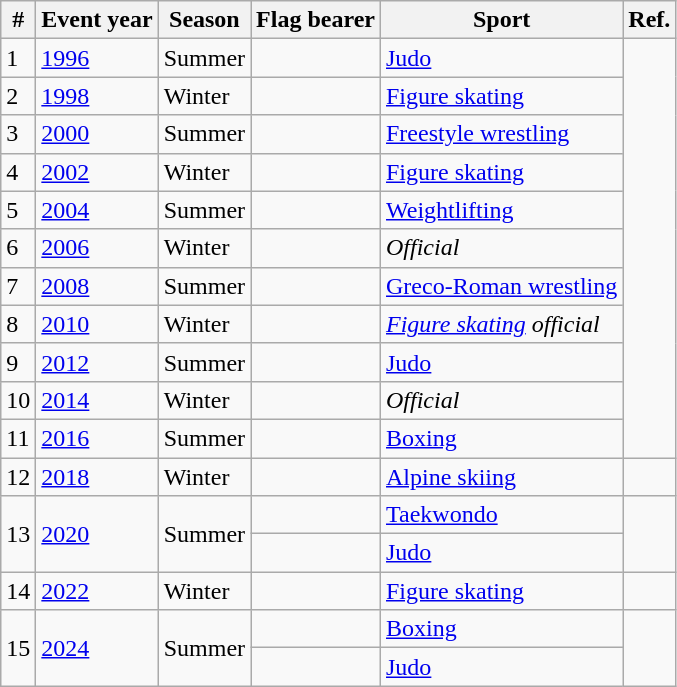<table class="wikitable sortable">
<tr>
<th>#</th>
<th>Event year</th>
<th>Season</th>
<th>Flag bearer</th>
<th>Sport</th>
<th>Ref.</th>
</tr>
<tr>
<td>1</td>
<td><a href='#'>1996</a></td>
<td>Summer</td>
<td></td>
<td><a href='#'>Judo</a></td>
<td rowspan=11></td>
</tr>
<tr>
<td>2</td>
<td><a href='#'>1998</a></td>
<td>Winter</td>
<td></td>
<td><a href='#'>Figure skating</a></td>
</tr>
<tr>
<td>3</td>
<td><a href='#'>2000</a></td>
<td>Summer</td>
<td></td>
<td><a href='#'>Freestyle wrestling</a></td>
</tr>
<tr>
<td>4</td>
<td><a href='#'>2002</a></td>
<td>Winter</td>
<td></td>
<td><a href='#'>Figure skating</a></td>
</tr>
<tr>
<td>5</td>
<td><a href='#'>2004</a></td>
<td>Summer</td>
<td></td>
<td><a href='#'>Weightlifting</a></td>
</tr>
<tr>
<td>6</td>
<td><a href='#'>2006</a></td>
<td>Winter</td>
<td></td>
<td><em>Official</em></td>
</tr>
<tr>
<td>7</td>
<td><a href='#'>2008</a></td>
<td>Summer</td>
<td></td>
<td><a href='#'>Greco-Roman wrestling</a></td>
</tr>
<tr>
<td>8</td>
<td><a href='#'>2010</a></td>
<td>Winter</td>
<td></td>
<td><em><a href='#'>Figure skating</a> official</em></td>
</tr>
<tr>
<td>9</td>
<td><a href='#'>2012</a></td>
<td>Summer</td>
<td></td>
<td><a href='#'>Judo</a></td>
</tr>
<tr>
<td>10</td>
<td><a href='#'>2014</a></td>
<td>Winter</td>
<td></td>
<td><em>Official</em></td>
</tr>
<tr>
<td>11</td>
<td><a href='#'>2016</a></td>
<td>Summer</td>
<td></td>
<td><a href='#'>Boxing</a></td>
</tr>
<tr>
<td>12</td>
<td><a href='#'>2018</a></td>
<td>Winter</td>
<td></td>
<td><a href='#'>Alpine skiing</a></td>
<td></td>
</tr>
<tr>
<td rowspan=2>13</td>
<td rowspan=2><a href='#'>2020</a></td>
<td rowspan=2>Summer</td>
<td></td>
<td><a href='#'>Taekwondo</a></td>
<td rowspan=2></td>
</tr>
<tr>
<td></td>
<td><a href='#'>Judo</a></td>
</tr>
<tr>
<td>14</td>
<td><a href='#'>2022</a></td>
<td>Winter</td>
<td></td>
<td><a href='#'>Figure skating</a></td>
<td></td>
</tr>
<tr>
<td rowspan=2>15</td>
<td rowspan=2><a href='#'>2024</a></td>
<td rowspan=2>Summer</td>
<td></td>
<td><a href='#'>Boxing</a></td>
<td rowspan=2></td>
</tr>
<tr>
<td></td>
<td><a href='#'>Judo</a></td>
</tr>
</table>
